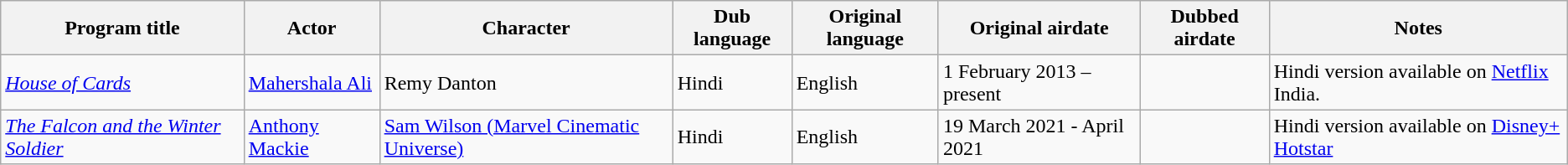<table class="wikitable">
<tr>
<th>Program title</th>
<th>Actor</th>
<th>Character</th>
<th>Dub language</th>
<th>Original language</th>
<th>Original airdate</th>
<th>Dubbed airdate</th>
<th>Notes</th>
</tr>
<tr>
<td><em><a href='#'>House of Cards</a></em></td>
<td><a href='#'>Mahershala Ali</a></td>
<td>Remy Danton</td>
<td>Hindi</td>
<td>English</td>
<td>1 February 2013 – present</td>
<td></td>
<td>Hindi version available on <a href='#'>Netflix</a> India.</td>
</tr>
<tr>
<td><em><a href='#'>The Falcon and the Winter Soldier</a></em></td>
<td><a href='#'>Anthony Mackie</a></td>
<td><a href='#'>Sam Wilson (Marvel Cinematic Universe)</a></td>
<td>Hindi</td>
<td>English</td>
<td>19 March 2021 - April 2021</td>
<td></td>
<td>Hindi version available on <a href='#'>Disney+ Hotstar</a></td>
</tr>
</table>
